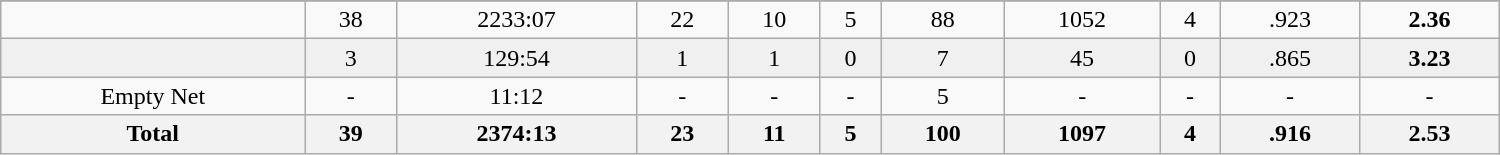<table class="wikitable sortable" width ="1000">
<tr align="center">
</tr>
<tr align="center" bgcolor="">
<td></td>
<td>38</td>
<td>2233:07</td>
<td>22</td>
<td>10</td>
<td>5</td>
<td>88</td>
<td>1052</td>
<td>4</td>
<td>.923</td>
<td><strong>2.36</strong></td>
</tr>
<tr align="center" bgcolor="f0f0f0">
<td></td>
<td>3</td>
<td>129:54</td>
<td>1</td>
<td>1</td>
<td>0</td>
<td>7</td>
<td>45</td>
<td>0</td>
<td>.865</td>
<td><strong>3.23</strong></td>
</tr>
<tr align="center" bgcolor="">
<td>Empty Net</td>
<td>-</td>
<td>11:12</td>
<td>-</td>
<td>-</td>
<td>-</td>
<td>5</td>
<td>-</td>
<td>-</td>
<td>-</td>
<td>-</td>
</tr>
<tr>
<th>Total</th>
<th>39</th>
<th>2374:13</th>
<th>23</th>
<th>11</th>
<th>5</th>
<th>100</th>
<th>1097</th>
<th>4</th>
<th>.916</th>
<th>2.53</th>
</tr>
</table>
